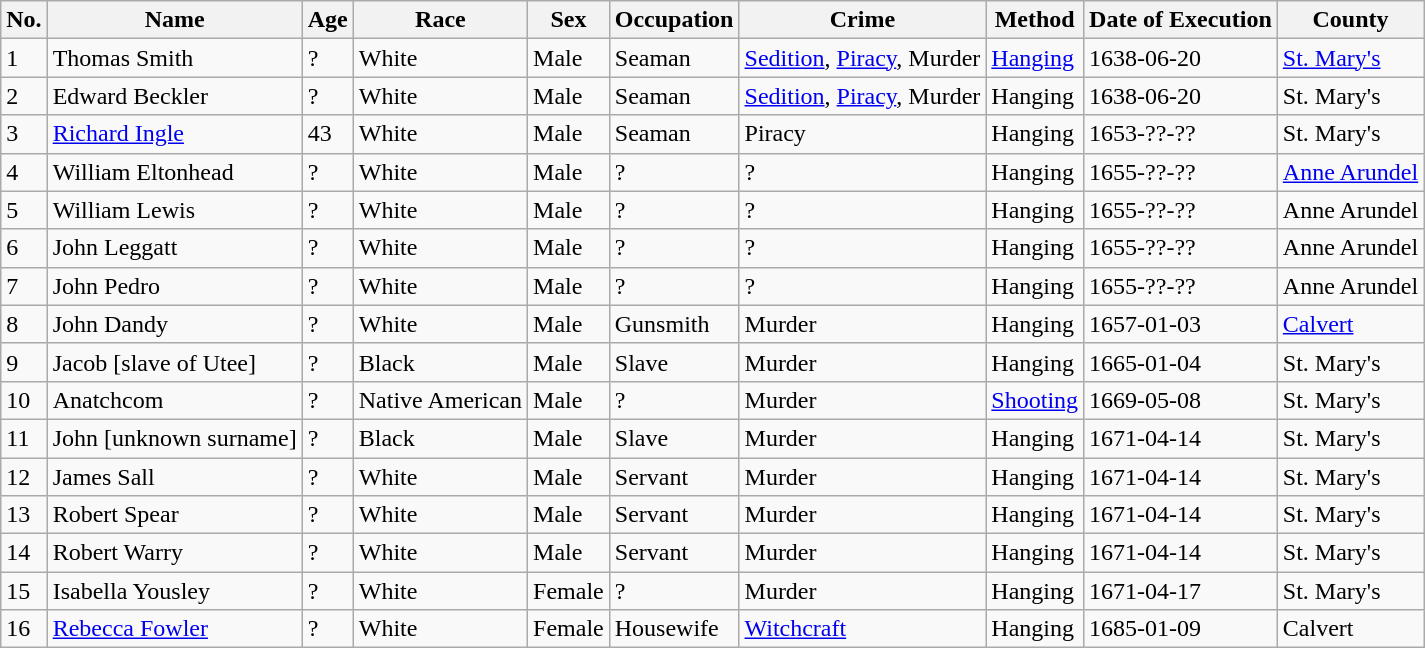<table class="wikitable sortable">
<tr>
<th>No.</th>
<th>Name</th>
<th>Age</th>
<th>Race</th>
<th>Sex</th>
<th>Occupation</th>
<th>Crime</th>
<th>Method</th>
<th>Date of Execution</th>
<th>County</th>
</tr>
<tr>
<td>1</td>
<td>Thomas Smith</td>
<td>?</td>
<td>White</td>
<td>Male</td>
<td>Seaman</td>
<td><a href='#'>Sedition</a>, <a href='#'>Piracy</a>, Murder</td>
<td><a href='#'>Hanging</a></td>
<td>1638-06-20</td>
<td><a href='#'>St. Mary's</a></td>
</tr>
<tr>
<td>2</td>
<td>Edward Beckler</td>
<td>?</td>
<td>White</td>
<td>Male</td>
<td>Seaman</td>
<td><a href='#'>Sedition</a>, <a href='#'>Piracy</a>, Murder</td>
<td>Hanging</td>
<td>1638-06-20</td>
<td>St. Mary's</td>
</tr>
<tr>
<td>3</td>
<td><a href='#'>Richard Ingle</a></td>
<td>43</td>
<td>White</td>
<td>Male</td>
<td>Seaman</td>
<td>Piracy</td>
<td>Hanging</td>
<td>1653-??-??</td>
<td>St. Mary's</td>
</tr>
<tr>
<td>4</td>
<td>William Eltonhead</td>
<td>?</td>
<td>White</td>
<td>Male</td>
<td>?</td>
<td>?</td>
<td>Hanging</td>
<td>1655-??-??</td>
<td><a href='#'>Anne Arundel</a></td>
</tr>
<tr>
<td>5</td>
<td>William Lewis</td>
<td>?</td>
<td>White</td>
<td>Male</td>
<td>?</td>
<td>?</td>
<td>Hanging</td>
<td>1655-??-??</td>
<td>Anne Arundel</td>
</tr>
<tr>
<td>6</td>
<td>John Leggatt</td>
<td>?</td>
<td>White</td>
<td>Male</td>
<td>?</td>
<td>?</td>
<td>Hanging</td>
<td>1655-??-??</td>
<td>Anne Arundel</td>
</tr>
<tr>
<td>7</td>
<td>John Pedro</td>
<td>?</td>
<td>White</td>
<td>Male</td>
<td>?</td>
<td>?</td>
<td>Hanging</td>
<td>1655-??-??</td>
<td>Anne Arundel</td>
</tr>
<tr>
<td>8</td>
<td>John Dandy</td>
<td>?</td>
<td>White</td>
<td>Male</td>
<td>Gunsmith</td>
<td>Murder</td>
<td>Hanging</td>
<td>1657-01-03</td>
<td><a href='#'>Calvert</a></td>
</tr>
<tr>
<td>9</td>
<td>Jacob [slave of Utee]</td>
<td>?</td>
<td>Black</td>
<td>Male</td>
<td>Slave</td>
<td>Murder</td>
<td>Hanging</td>
<td>1665-01-04</td>
<td>St. Mary's</td>
</tr>
<tr>
<td>10</td>
<td>Anatchcom</td>
<td>?</td>
<td>Native American</td>
<td>Male</td>
<td>?</td>
<td>Murder</td>
<td><a href='#'>Shooting</a></td>
<td>1669-05-08</td>
<td>St. Mary's</td>
</tr>
<tr>
<td>11</td>
<td>John [unknown surname]</td>
<td>?</td>
<td>Black</td>
<td>Male</td>
<td>Slave</td>
<td>Murder</td>
<td>Hanging</td>
<td>1671-04-14</td>
<td>St. Mary's</td>
</tr>
<tr>
<td>12</td>
<td>James Sall</td>
<td>?</td>
<td>White</td>
<td>Male</td>
<td>Servant</td>
<td>Murder</td>
<td>Hanging</td>
<td>1671-04-14</td>
<td>St. Mary's</td>
</tr>
<tr>
<td>13</td>
<td>Robert Spear</td>
<td>?</td>
<td>White</td>
<td>Male</td>
<td>Servant</td>
<td>Murder</td>
<td>Hanging</td>
<td>1671-04-14</td>
<td>St. Mary's</td>
</tr>
<tr>
<td>14</td>
<td>Robert Warry</td>
<td>?</td>
<td>White</td>
<td>Male</td>
<td>Servant</td>
<td>Murder</td>
<td>Hanging</td>
<td>1671-04-14</td>
<td>St. Mary's</td>
</tr>
<tr>
<td>15</td>
<td>Isabella Yousley</td>
<td>?</td>
<td>White</td>
<td>Female</td>
<td>?</td>
<td>Murder</td>
<td>Hanging</td>
<td>1671-04-17</td>
<td>St. Mary's</td>
</tr>
<tr>
<td>16</td>
<td><a href='#'>Rebecca Fowler</a></td>
<td>?</td>
<td>White</td>
<td>Female</td>
<td>Housewife</td>
<td><a href='#'>Witchcraft</a></td>
<td>Hanging</td>
<td>1685-01-09</td>
<td>Calvert</td>
</tr>
</table>
